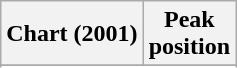<table class="wikitable sortable plainrowheaders">
<tr>
<th scope="col">Chart (2001)</th>
<th scope="col">Peak<br>position</th>
</tr>
<tr>
</tr>
<tr>
</tr>
<tr>
</tr>
<tr>
</tr>
<tr>
</tr>
<tr>
</tr>
<tr>
</tr>
<tr>
</tr>
<tr>
</tr>
<tr>
</tr>
<tr>
</tr>
<tr>
</tr>
<tr>
</tr>
<tr>
</tr>
</table>
